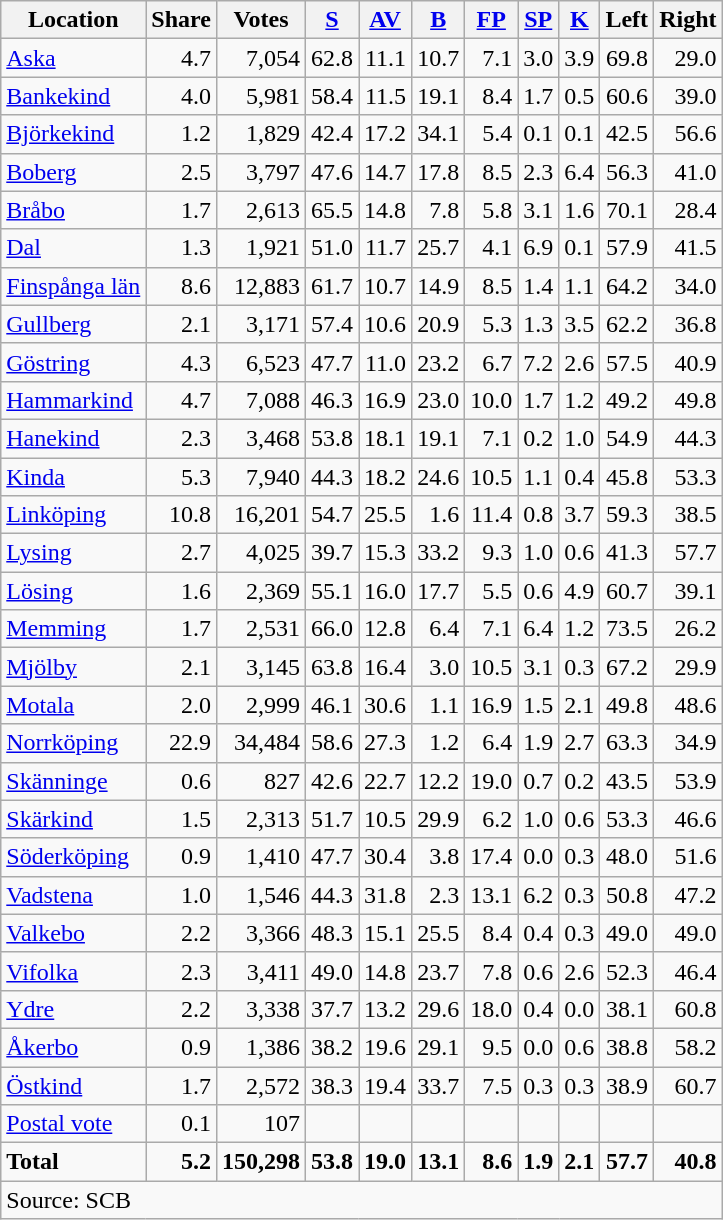<table class="wikitable sortable" style=text-align:right>
<tr>
<th>Location</th>
<th>Share</th>
<th>Votes</th>
<th><a href='#'>S</a></th>
<th><a href='#'>AV</a></th>
<th><a href='#'>B</a></th>
<th><a href='#'>FP</a></th>
<th><a href='#'>SP</a></th>
<th><a href='#'>K</a></th>
<th>Left</th>
<th>Right</th>
</tr>
<tr>
<td align=left><a href='#'>Aska</a></td>
<td>4.7</td>
<td>7,054</td>
<td>62.8</td>
<td>11.1</td>
<td>10.7</td>
<td>7.1</td>
<td>3.0</td>
<td>3.9</td>
<td>69.8</td>
<td>29.0</td>
</tr>
<tr>
<td align=left><a href='#'>Bankekind</a></td>
<td>4.0</td>
<td>5,981</td>
<td>58.4</td>
<td>11.5</td>
<td>19.1</td>
<td>8.4</td>
<td>1.7</td>
<td>0.5</td>
<td>60.6</td>
<td>39.0</td>
</tr>
<tr>
<td align=left><a href='#'>Björkekind</a></td>
<td>1.2</td>
<td>1,829</td>
<td>42.4</td>
<td>17.2</td>
<td>34.1</td>
<td>5.4</td>
<td>0.1</td>
<td>0.1</td>
<td>42.5</td>
<td>56.6</td>
</tr>
<tr>
<td align=left><a href='#'>Boberg</a></td>
<td>2.5</td>
<td>3,797</td>
<td>47.6</td>
<td>14.7</td>
<td>17.8</td>
<td>8.5</td>
<td>2.3</td>
<td>6.4</td>
<td>56.3</td>
<td>41.0</td>
</tr>
<tr>
<td align=left><a href='#'>Bråbo</a></td>
<td>1.7</td>
<td>2,613</td>
<td>65.5</td>
<td>14.8</td>
<td>7.8</td>
<td>5.8</td>
<td>3.1</td>
<td>1.6</td>
<td>70.1</td>
<td>28.4</td>
</tr>
<tr>
<td align=left><a href='#'>Dal</a></td>
<td>1.3</td>
<td>1,921</td>
<td>51.0</td>
<td>11.7</td>
<td>25.7</td>
<td>4.1</td>
<td>6.9</td>
<td>0.1</td>
<td>57.9</td>
<td>41.5</td>
</tr>
<tr>
<td align=left><a href='#'>Finspånga län</a></td>
<td>8.6</td>
<td>12,883</td>
<td>61.7</td>
<td>10.7</td>
<td>14.9</td>
<td>8.5</td>
<td>1.4</td>
<td>1.1</td>
<td>64.2</td>
<td>34.0</td>
</tr>
<tr>
<td align=left><a href='#'>Gullberg</a></td>
<td>2.1</td>
<td>3,171</td>
<td>57.4</td>
<td>10.6</td>
<td>20.9</td>
<td>5.3</td>
<td>1.3</td>
<td>3.5</td>
<td>62.2</td>
<td>36.8</td>
</tr>
<tr>
<td align=left><a href='#'>Göstring</a></td>
<td>4.3</td>
<td>6,523</td>
<td>47.7</td>
<td>11.0</td>
<td>23.2</td>
<td>6.7</td>
<td>7.2</td>
<td>2.6</td>
<td>57.5</td>
<td>40.9</td>
</tr>
<tr>
<td align=left><a href='#'>Hammarkind</a></td>
<td>4.7</td>
<td>7,088</td>
<td>46.3</td>
<td>16.9</td>
<td>23.0</td>
<td>10.0</td>
<td>1.7</td>
<td>1.2</td>
<td>49.2</td>
<td>49.8</td>
</tr>
<tr>
<td align=left><a href='#'>Hanekind</a></td>
<td>2.3</td>
<td>3,468</td>
<td>53.8</td>
<td>18.1</td>
<td>19.1</td>
<td>7.1</td>
<td>0.2</td>
<td>1.0</td>
<td>54.9</td>
<td>44.3</td>
</tr>
<tr>
<td align=left><a href='#'>Kinda</a></td>
<td>5.3</td>
<td>7,940</td>
<td>44.3</td>
<td>18.2</td>
<td>24.6</td>
<td>10.5</td>
<td>1.1</td>
<td>0.4</td>
<td>45.8</td>
<td>53.3</td>
</tr>
<tr>
<td align=left><a href='#'>Linköping</a></td>
<td>10.8</td>
<td>16,201</td>
<td>54.7</td>
<td>25.5</td>
<td>1.6</td>
<td>11.4</td>
<td>0.8</td>
<td>3.7</td>
<td>59.3</td>
<td>38.5</td>
</tr>
<tr>
<td align=left><a href='#'>Lysing</a></td>
<td>2.7</td>
<td>4,025</td>
<td>39.7</td>
<td>15.3</td>
<td>33.2</td>
<td>9.3</td>
<td>1.0</td>
<td>0.6</td>
<td>41.3</td>
<td>57.7</td>
</tr>
<tr>
<td align=left><a href='#'>Lösing</a></td>
<td>1.6</td>
<td>2,369</td>
<td>55.1</td>
<td>16.0</td>
<td>17.7</td>
<td>5.5</td>
<td>0.6</td>
<td>4.9</td>
<td>60.7</td>
<td>39.1</td>
</tr>
<tr>
<td align=left><a href='#'>Memming</a></td>
<td>1.7</td>
<td>2,531</td>
<td>66.0</td>
<td>12.8</td>
<td>6.4</td>
<td>7.1</td>
<td>6.4</td>
<td>1.2</td>
<td>73.5</td>
<td>26.2</td>
</tr>
<tr>
<td align=left><a href='#'>Mjölby</a></td>
<td>2.1</td>
<td>3,145</td>
<td>63.8</td>
<td>16.4</td>
<td>3.0</td>
<td>10.5</td>
<td>3.1</td>
<td>0.3</td>
<td>67.2</td>
<td>29.9</td>
</tr>
<tr>
<td align=left><a href='#'>Motala</a></td>
<td>2.0</td>
<td>2,999</td>
<td>46.1</td>
<td>30.6</td>
<td>1.1</td>
<td>16.9</td>
<td>1.5</td>
<td>2.1</td>
<td>49.8</td>
<td>48.6</td>
</tr>
<tr>
<td align=left><a href='#'>Norrköping</a></td>
<td>22.9</td>
<td>34,484</td>
<td>58.6</td>
<td>27.3</td>
<td>1.2</td>
<td>6.4</td>
<td>1.9</td>
<td>2.7</td>
<td>63.3</td>
<td>34.9</td>
</tr>
<tr>
<td align=left><a href='#'>Skänninge</a></td>
<td>0.6</td>
<td>827</td>
<td>42.6</td>
<td>22.7</td>
<td>12.2</td>
<td>19.0</td>
<td>0.7</td>
<td>0.2</td>
<td>43.5</td>
<td>53.9</td>
</tr>
<tr>
<td align=left><a href='#'>Skärkind</a></td>
<td>1.5</td>
<td>2,313</td>
<td>51.7</td>
<td>10.5</td>
<td>29.9</td>
<td>6.2</td>
<td>1.0</td>
<td>0.6</td>
<td>53.3</td>
<td>46.6</td>
</tr>
<tr>
<td align=left><a href='#'>Söderköping</a></td>
<td>0.9</td>
<td>1,410</td>
<td>47.7</td>
<td>30.4</td>
<td>3.8</td>
<td>17.4</td>
<td>0.0</td>
<td>0.3</td>
<td>48.0</td>
<td>51.6</td>
</tr>
<tr>
<td align=left><a href='#'>Vadstena</a></td>
<td>1.0</td>
<td>1,546</td>
<td>44.3</td>
<td>31.8</td>
<td>2.3</td>
<td>13.1</td>
<td>6.2</td>
<td>0.3</td>
<td>50.8</td>
<td>47.2</td>
</tr>
<tr>
<td align=left><a href='#'>Valkebo</a></td>
<td>2.2</td>
<td>3,366</td>
<td>48.3</td>
<td>15.1</td>
<td>25.5</td>
<td>8.4</td>
<td>0.4</td>
<td>0.3</td>
<td>49.0</td>
<td>49.0</td>
</tr>
<tr>
<td align=left><a href='#'>Vifolka</a></td>
<td>2.3</td>
<td>3,411</td>
<td>49.0</td>
<td>14.8</td>
<td>23.7</td>
<td>7.8</td>
<td>0.6</td>
<td>2.6</td>
<td>52.3</td>
<td>46.4</td>
</tr>
<tr>
<td align=left><a href='#'>Ydre</a></td>
<td>2.2</td>
<td>3,338</td>
<td>37.7</td>
<td>13.2</td>
<td>29.6</td>
<td>18.0</td>
<td>0.4</td>
<td>0.0</td>
<td>38.1</td>
<td>60.8</td>
</tr>
<tr>
<td align=left><a href='#'>Åkerbo</a></td>
<td>0.9</td>
<td>1,386</td>
<td>38.2</td>
<td>19.6</td>
<td>29.1</td>
<td>9.5</td>
<td>0.0</td>
<td>0.6</td>
<td>38.8</td>
<td>58.2</td>
</tr>
<tr>
<td align=left><a href='#'>Östkind</a></td>
<td>1.7</td>
<td>2,572</td>
<td>38.3</td>
<td>19.4</td>
<td>33.7</td>
<td>7.5</td>
<td>0.3</td>
<td>0.3</td>
<td>38.9</td>
<td>60.7</td>
</tr>
<tr>
<td align=left><a href='#'>Postal vote</a></td>
<td>0.1</td>
<td>107</td>
<td></td>
<td></td>
<td></td>
<td></td>
<td></td>
<td></td>
<td></td>
<td></td>
</tr>
<tr>
<td align=left><strong>Total</strong></td>
<td><strong>5.2</strong></td>
<td><strong>150,298</strong></td>
<td><strong>53.8</strong></td>
<td><strong>19.0</strong></td>
<td><strong>13.1</strong></td>
<td><strong>8.6</strong></td>
<td><strong>1.9</strong></td>
<td><strong>2.1</strong></td>
<td><strong>57.7</strong></td>
<td><strong>40.8</strong></td>
</tr>
<tr>
<td align=left colspan=11>Source: SCB </td>
</tr>
</table>
